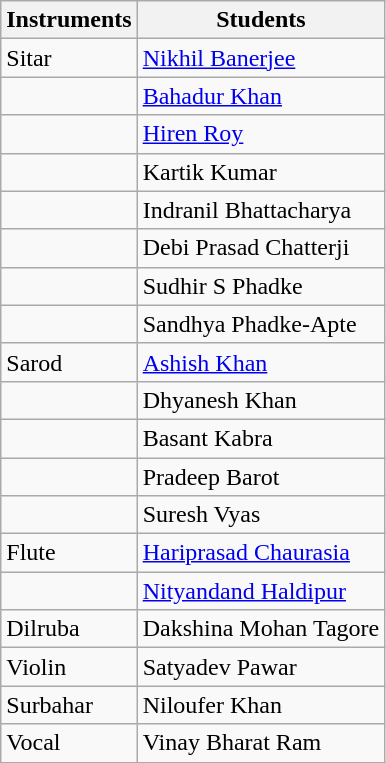<table class="wikitable">
<tr>
<th>Instruments</th>
<th>Students</th>
</tr>
<tr>
<td>Sitar</td>
<td><a href='#'>Nikhil Banerjee</a></td>
</tr>
<tr>
<td></td>
<td><a href='#'>Bahadur Khan</a></td>
</tr>
<tr>
<td></td>
<td><a href='#'>Hiren Roy</a></td>
</tr>
<tr>
<td></td>
<td>Kartik Kumar</td>
</tr>
<tr>
<td></td>
<td>Indranil Bhattacharya</td>
</tr>
<tr>
<td></td>
<td>Debi Prasad Chatterji</td>
</tr>
<tr>
<td></td>
<td>Sudhir S Phadke</td>
</tr>
<tr>
<td></td>
<td>Sandhya Phadke-Apte</td>
</tr>
<tr>
<td>Sarod</td>
<td><a href='#'>Ashish Khan</a></td>
</tr>
<tr>
<td></td>
<td>Dhyanesh Khan</td>
</tr>
<tr>
<td></td>
<td>Basant Kabra</td>
</tr>
<tr>
<td></td>
<td>Pradeep Barot</td>
</tr>
<tr>
<td></td>
<td>Suresh Vyas</td>
</tr>
<tr>
<td>Flute</td>
<td><a href='#'>Hariprasad Chaurasia</a></td>
</tr>
<tr>
<td></td>
<td><a href='#'>Nityandand Haldipur</a></td>
</tr>
<tr>
<td>Dilruba</td>
<td>Dakshina Mohan Tagore</td>
</tr>
<tr>
<td>Violin</td>
<td>Satyadev Pawar</td>
</tr>
<tr>
<td>Surbahar</td>
<td>Niloufer Khan</td>
</tr>
<tr>
<td>Vocal</td>
<td>Vinay Bharat Ram</td>
</tr>
</table>
